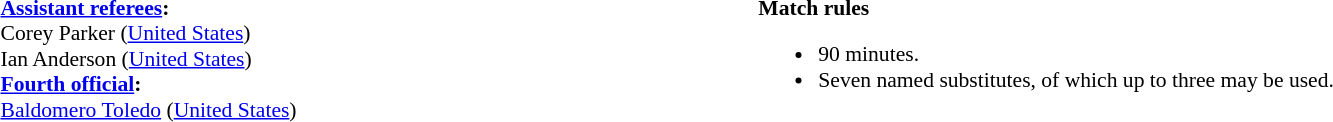<table style="width:100%; font-size:90%;">
<tr>
<td><br><strong><a href='#'>Assistant referees</a>:</strong>
<br>Corey Parker (<a href='#'>United States</a>)
<br>Ian Anderson (<a href='#'>United States</a>)
<br><strong><a href='#'>Fourth official</a>:</strong>
<br><a href='#'>Baldomero Toledo</a> (<a href='#'>United States</a>)</td>
<td style="width:60%; vertical-align:top;"><br><strong>Match rules</strong><ul><li>90 minutes.</li><li>Seven named substitutes, of which up to three may be used.</li></ul></td>
</tr>
</table>
